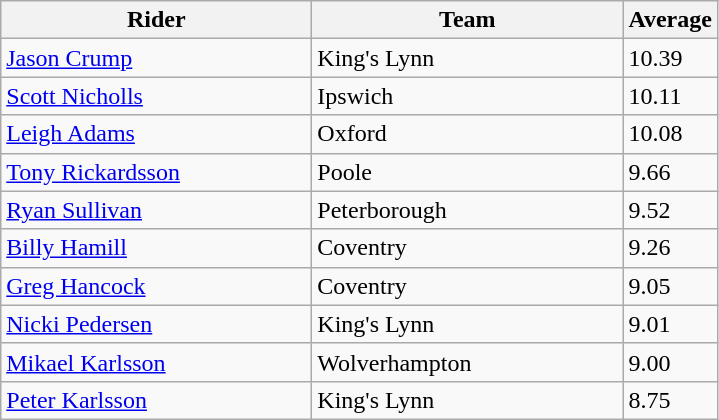<table class="wikitable" style="font-size: 100%">
<tr>
<th width=200>Rider</th>
<th width=200>Team</th>
<th width=40>Average</th>
</tr>
<tr>
<td align="left"> <a href='#'>Jason Crump</a></td>
<td>King's Lynn</td>
<td>10.39</td>
</tr>
<tr>
<td align="left"> <a href='#'>Scott Nicholls</a></td>
<td>Ipswich</td>
<td>10.11</td>
</tr>
<tr>
<td align="left"> <a href='#'>Leigh Adams</a></td>
<td>Oxford</td>
<td>10.08</td>
</tr>
<tr>
<td align="left"> <a href='#'>Tony Rickardsson</a></td>
<td>Poole</td>
<td>9.66</td>
</tr>
<tr>
<td align="left"> <a href='#'>Ryan Sullivan</a></td>
<td>Peterborough</td>
<td>9.52</td>
</tr>
<tr>
<td align="left"> <a href='#'>Billy Hamill</a></td>
<td>Coventry</td>
<td>9.26</td>
</tr>
<tr>
<td align="left"> <a href='#'>Greg Hancock</a></td>
<td>Coventry</td>
<td>9.05</td>
</tr>
<tr>
<td align="left"> <a href='#'>Nicki Pedersen</a></td>
<td>King's Lynn</td>
<td>9.01</td>
</tr>
<tr>
<td align="left"> <a href='#'>Mikael Karlsson</a></td>
<td>Wolverhampton</td>
<td>9.00</td>
</tr>
<tr>
<td align="left"> <a href='#'>Peter Karlsson</a></td>
<td>King's Lynn</td>
<td>8.75</td>
</tr>
</table>
